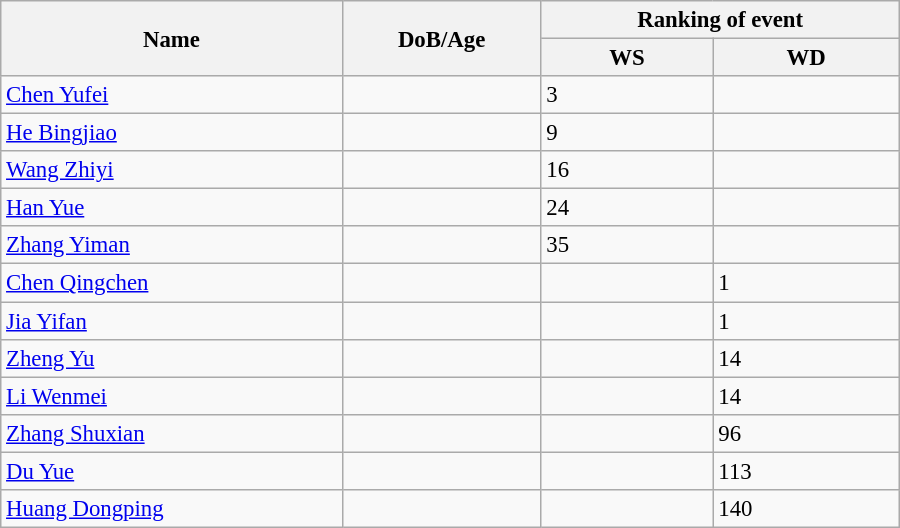<table class="wikitable"  style="width:600px; font-size:95%;">
<tr>
<th align="left" rowspan="2">Name</th>
<th align="left" rowspan="2">DoB/Age</th>
<th align="center" colspan="2">Ranking of event</th>
</tr>
<tr>
<th align="center">WS</th>
<th align="center">WD</th>
</tr>
<tr>
<td align="left"><a href='#'>Chen Yufei</a></td>
<td align="left"></td>
<td>3</td>
<td></td>
</tr>
<tr>
<td align="left"><a href='#'>He Bingjiao</a></td>
<td align="left"></td>
<td>9</td>
<td></td>
</tr>
<tr>
<td align="left"><a href='#'>Wang Zhiyi</a></td>
<td align="left"></td>
<td>16</td>
<td></td>
</tr>
<tr>
<td align="left"><a href='#'>Han Yue</a></td>
<td align="left"></td>
<td>24</td>
<td></td>
</tr>
<tr>
<td align="left"><a href='#'>Zhang Yiman</a></td>
<td align="left"></td>
<td>35</td>
<td></td>
</tr>
<tr>
<td align="left"><a href='#'>Chen Qingchen</a></td>
<td align="left"></td>
<td></td>
<td>1</td>
</tr>
<tr>
<td align="left"><a href='#'>Jia Yifan</a></td>
<td align="left"></td>
<td></td>
<td>1</td>
</tr>
<tr>
<td align="left"><a href='#'>Zheng Yu</a></td>
<td align="left"></td>
<td></td>
<td>14</td>
</tr>
<tr>
<td align="left"><a href='#'>Li Wenmei</a></td>
<td align="left"></td>
<td></td>
<td>14</td>
</tr>
<tr>
<td align="left"><a href='#'>Zhang Shuxian</a></td>
<td align="left"></td>
<td></td>
<td>96</td>
</tr>
<tr>
<td align="left"><a href='#'>Du Yue</a></td>
<td align="left"></td>
<td></td>
<td>113</td>
</tr>
<tr>
<td align="left"><a href='#'>Huang Dongping</a></td>
<td align="left"></td>
<td></td>
<td>140</td>
</tr>
</table>
